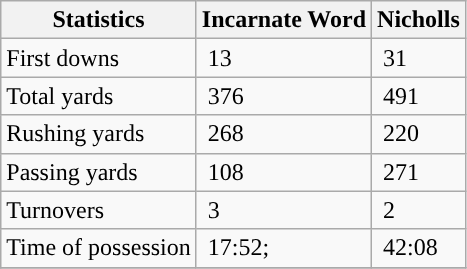<table class="wikitable">
<tr>
<th>Statistics</th>
<th>Incarnate Word</th>
<th>Nicholls</th>
</tr>
<tr>
<td>First downs</td>
<td> 13</td>
<td> 31</td>
</tr>
<tr>
<td>Total yards</td>
<td> 376</td>
<td> 491</td>
</tr>
<tr>
<td>Rushing yards</td>
<td> 268</td>
<td> 220</td>
</tr>
<tr>
<td>Passing yards</td>
<td> 108</td>
<td> 271</td>
</tr>
<tr>
<td>Turnovers</td>
<td> 3</td>
<td> 2</td>
</tr>
<tr>
<td>Time of possession</td>
<td> 17:52;</td>
<td> 42:08</td>
</tr>
<tr>
</tr>
</table>
